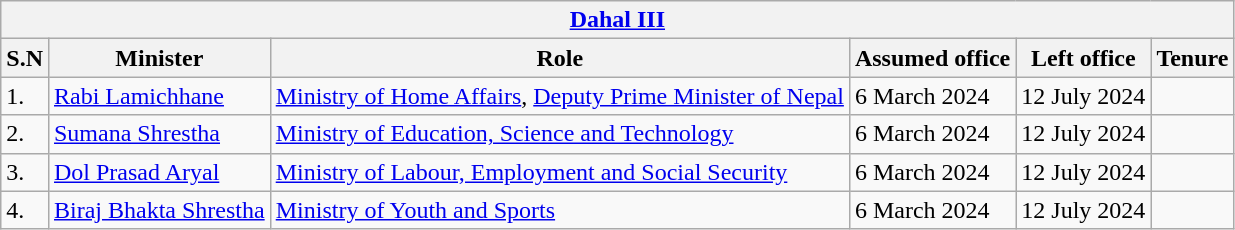<table class="wikitable">
<tr>
<th colspan="6"><a href='#'>Dahal III</a></th>
</tr>
<tr>
<th>S.N</th>
<th>Minister</th>
<th>Role</th>
<th>Assumed office</th>
<th>Left office</th>
<th>Tenure</th>
</tr>
<tr>
<td>1.</td>
<td><a href='#'>Rabi Lamichhane</a></td>
<td><a href='#'>Ministry of Home Affairs</a>, <a href='#'>Deputy Prime Minister of Nepal</a></td>
<td>6 March 2024</td>
<td>12 July 2024</td>
<td></td>
</tr>
<tr>
<td>2.</td>
<td><a href='#'>Sumana Shrestha</a></td>
<td><a href='#'>Ministry of Education, Science and Technology</a></td>
<td>6 March 2024</td>
<td>12 July 2024</td>
<td></td>
</tr>
<tr>
<td>3.</td>
<td><a href='#'>Dol Prasad Aryal</a></td>
<td><a href='#'>Ministry of Labour, Employment and Social Security</a></td>
<td>6 March 2024</td>
<td>12 July 2024</td>
<td></td>
</tr>
<tr>
<td>4.</td>
<td><a href='#'>Biraj Bhakta Shrestha</a></td>
<td><a href='#'>Ministry of Youth and Sports</a></td>
<td>6 March 2024</td>
<td>12 July 2024</td>
<td></td>
</tr>
</table>
